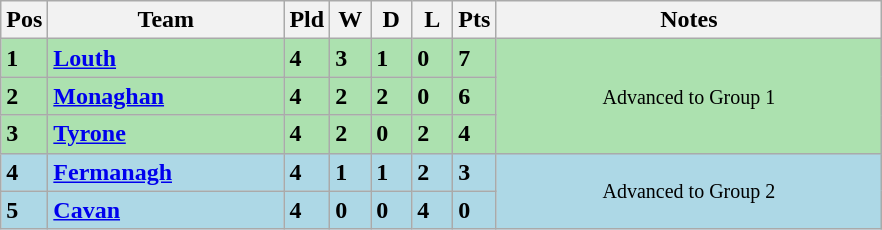<table class="wikitable" style="text-align: centre;">
<tr>
<th width=20>Pos</th>
<th width=150>Team</th>
<th width=20>Pld</th>
<th width=20>W</th>
<th width=20>D</th>
<th width=20>L</th>
<th width=20>Pts</th>
<th width=250>Notes</th>
</tr>
<tr style="background:#ACE1AF;">
<td><strong>1</strong></td>
<td align=left><strong> <a href='#'>Louth</a> </strong></td>
<td><strong>4</strong></td>
<td><strong>3</strong></td>
<td><strong>1</strong></td>
<td><strong>0</strong></td>
<td><strong>7</strong></td>
<td rowspan=3 align=center><small> Advanced to Group 1</small></td>
</tr>
<tr style="background:#ACE1AF;">
<td><strong>2</strong></td>
<td align=left><strong> <a href='#'>Monaghan</a> </strong></td>
<td><strong>4</strong></td>
<td><strong>2</strong></td>
<td><strong>2</strong></td>
<td><strong>0</strong></td>
<td><strong>6</strong></td>
</tr>
<tr style="background:#ACE1AF;">
<td><strong>3</strong></td>
<td align=left><strong> <a href='#'>Tyrone</a> </strong></td>
<td><strong>4</strong></td>
<td><strong>2</strong></td>
<td><strong>0</strong></td>
<td><strong>2</strong></td>
<td><strong>4</strong></td>
</tr>
<tr style="background:#ADD8E6;">
<td><strong>4</strong></td>
<td align=left><strong> <a href='#'>Fermanagh</a> </strong></td>
<td><strong>4</strong></td>
<td><strong>1</strong></td>
<td><strong>1</strong></td>
<td><strong>2</strong></td>
<td><strong>3</strong></td>
<td rowspan=2 align=center><small> Advanced to Group 2</small></td>
</tr>
<tr style="background:#ADD8E6;">
<td><strong>5</strong></td>
<td align=left><strong> <a href='#'>Cavan</a> </strong></td>
<td><strong>4</strong></td>
<td><strong>0</strong></td>
<td><strong>0</strong></td>
<td><strong>4</strong></td>
<td><strong>0</strong></td>
</tr>
</table>
